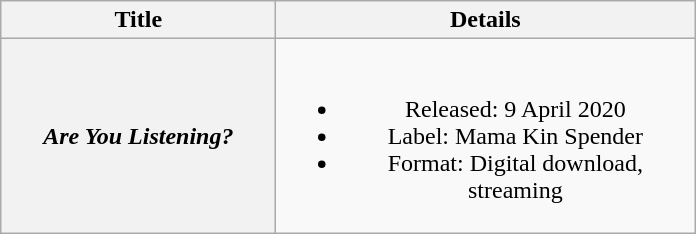<table class="wikitable plainrowheaders" style="text-align:center;" border="1">
<tr>
<th scope="col" style="width:11em;">Title</th>
<th scope="col" style="width:17em;">Details</th>
</tr>
<tr>
<th scope="row"><em>Are You Listening?</em></th>
<td><br><ul><li>Released: 9 April 2020</li><li>Label: Mama Kin Spender</li><li>Format: Digital download, streaming</li></ul></td>
</tr>
</table>
